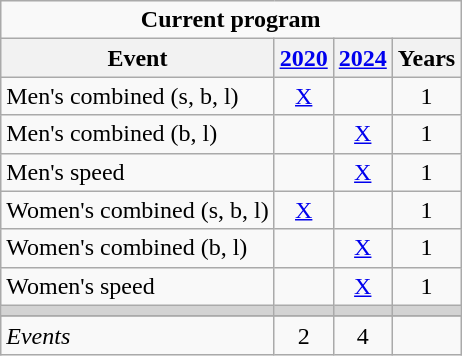<table class="wikitable">
<tr>
<td colspan="4" align="center"><strong>Current program</strong></td>
</tr>
<tr align=center>
<th>Event</th>
<th><a href='#'>2020</a></th>
<th><a href='#'>2024</a></th>
<th>Years</th>
</tr>
<tr align=center>
<td align=left>Men's combined (s, b, l)</td>
<td><a href='#'>X</a></td>
<td></td>
<td>1</td>
</tr>
<tr align=center>
<td align=left>Men's combined (b, l)</td>
<td></td>
<td><a href='#'>X</a></td>
<td>1</td>
</tr>
<tr align=center>
<td align=left>Men's speed</td>
<td></td>
<td><a href='#'>X</a></td>
<td>1</td>
</tr>
<tr align=center>
<td align=left>Women's combined (s, b, l)</td>
<td><a href='#'>X</a></td>
<td></td>
<td>1</td>
</tr>
<tr align=center>
<td align=left>Women's combined (b, l)</td>
<td></td>
<td><a href='#'>X</a></td>
<td>1</td>
</tr>
<tr align=center>
<td align=left>Women's speed</td>
<td></td>
<td><a href='#'>X</a></td>
<td>1</td>
</tr>
<tr bgcolor="lightgray">
<td></td>
<td></td>
<td></td>
<td></td>
</tr>
<tr>
</tr>
<tr align=center>
<td align=left><em>Events</em></td>
<td>2</td>
<td>4</td>
<td></td>
</tr>
</table>
